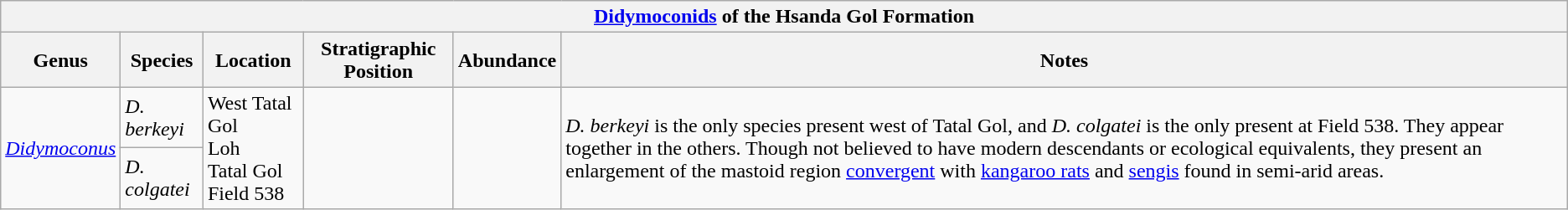<table class="wikitable">
<tr>
<th colspan="6" align="center"><strong><a href='#'>Didymoconids</a> of the Hsanda Gol Formation</strong></th>
</tr>
<tr>
<th>Genus</th>
<th>Species</th>
<th>Location</th>
<th>Stratigraphic Position</th>
<th>Abundance</th>
<th>Notes</th>
</tr>
<tr>
<td rowspan = "2"><em><a href='#'>Didymoconus</a></em></td>
<td><em>D. berkeyi</em></td>
<td rowspan = "2">West Tatal Gol<br>Loh<br>Tatal Gol<br>Field 538</td>
<td rowspan = "2"></td>
<td rowspan = "2"></td>
<td rowspan = "2"><em>D. berkeyi</em> is the only species present west of Tatal Gol, and <em>D. colgatei</em> is the only present at Field 538. They appear together in the others. Though not believed to have modern descendants or ecological equivalents, they present an enlargement of the mastoid region <a href='#'>convergent</a> with <a href='#'>kangaroo rats</a> and <a href='#'>sengis</a> found in semi-arid areas.</td>
</tr>
<tr>
<td><em>D. colgatei</em></td>
</tr>
</table>
